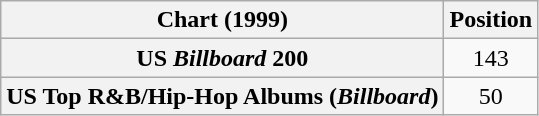<table class="wikitable sortable plainrowheaders" style="text-align:center">
<tr>
<th>Chart (1999)</th>
<th>Position</th>
</tr>
<tr>
<th scope="row">US <em>Billboard</em> 200</th>
<td>143</td>
</tr>
<tr>
<th scope="row">US Top R&B/Hip-Hop Albums (<em>Billboard</em>)</th>
<td>50</td>
</tr>
</table>
